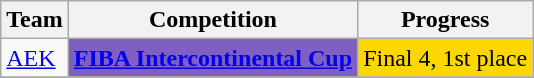<table class="wikitable sortable">
<tr>
<th>Team</th>
<th>Competition</th>
<th>Progress</th>
</tr>
<tr>
<td><a href='#'>AEK</a></td>
<td rowspan="1" style="background:#7F5FC2;color:#ffffff;text-align:center"><strong><a href='#'><span>FIBA Intercontinental Cup</span></a></strong></td>
<td style="background:#FFD700;text-align:center">Final 4, 1st place</td>
</tr>
<tr>
</tr>
</table>
